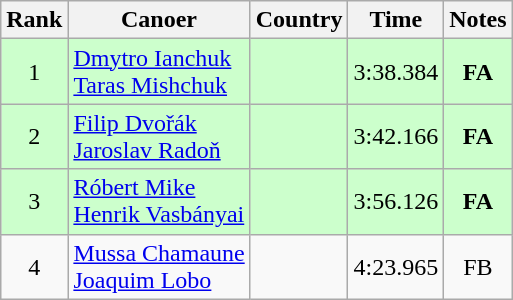<table class="wikitable sortable" style="text-align:center;">
<tr>
<th>Rank</th>
<th>Canoer</th>
<th>Country</th>
<th>Time</th>
<th>Notes</th>
</tr>
<tr bgcolor=ccffcc>
<td>1</td>
<td align="left"><a href='#'>Dmytro Ianchuk</a><br><a href='#'>Taras Mishchuk</a></td>
<td align="left"></td>
<td>3:38.384</td>
<td><strong>FA</strong></td>
</tr>
<tr bgcolor=ccffcc>
<td>2</td>
<td align="left"><a href='#'>Filip Dvořák</a><br><a href='#'>Jaroslav Radoň</a></td>
<td align="left"></td>
<td>3:42.166</td>
<td><strong>FA</strong></td>
</tr>
<tr bgcolor=ccffcc>
<td>3</td>
<td align="left"><a href='#'>Róbert Mike</a><br><a href='#'>Henrik Vasbányai</a></td>
<td align="left"></td>
<td>3:56.126</td>
<td><strong>FA</strong></td>
</tr>
<tr>
<td>4</td>
<td align="left"><a href='#'>Mussa Chamaune</a><br><a href='#'>Joaquim Lobo</a></td>
<td align="left"></td>
<td>4:23.965</td>
<td>FB</td>
</tr>
</table>
